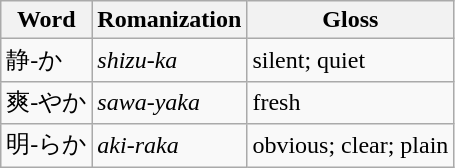<table class="wikitable">
<tr>
<th>Word<br></th>
<th>Romanization<br></th>
<th>Gloss <br></th>
</tr>
<tr>
<td>静-か</td>
<td><em>shizu-ka</em></td>
<td>silent; quiet</td>
</tr>
<tr>
<td>爽-やか</td>
<td><em>sawa-yaka</em></td>
<td>fresh</td>
</tr>
<tr>
<td>明-らか</td>
<td><em>aki-raka</em></td>
<td>obvious; clear; plain</td>
</tr>
</table>
